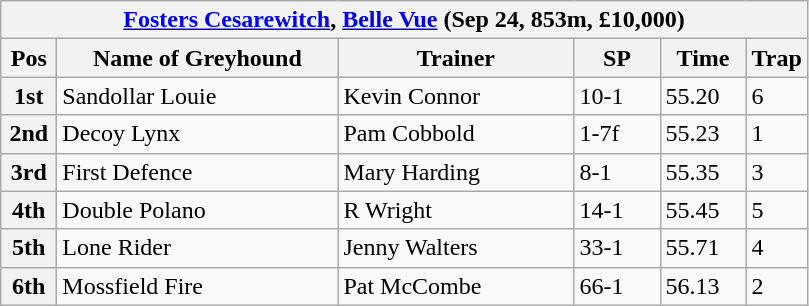<table class="wikitable">
<tr>
<th colspan="6"><a href='#'>Fosters Cesarewitch</a>, <a href='#'>Belle Vue</a> (Sep 24, 853m, £10,000)</th>
</tr>
<tr>
<th width=30>Pos</th>
<th width=180>Name of Greyhound</th>
<th width=150>Trainer</th>
<th width=50>SP</th>
<th width=50>Time</th>
<th width=30>Trap</th>
</tr>
<tr>
<th>1st</th>
<td>Sandollar Louie</td>
<td>Kevin Connor</td>
<td>10-1</td>
<td>55.20</td>
<td>6</td>
</tr>
<tr>
<th>2nd</th>
<td>Decoy Lynx</td>
<td>Pam Cobbold</td>
<td>1-7f</td>
<td>55.23</td>
<td>1</td>
</tr>
<tr>
<th>3rd</th>
<td>First Defence</td>
<td>Mary Harding</td>
<td>8-1</td>
<td>55.35</td>
<td>3</td>
</tr>
<tr>
<th>4th</th>
<td>Double Polano</td>
<td>R Wright</td>
<td>14-1</td>
<td>55.45</td>
<td>5</td>
</tr>
<tr>
<th>5th</th>
<td>Lone Rider</td>
<td>Jenny Walters</td>
<td>33-1</td>
<td>55.71</td>
<td>4</td>
</tr>
<tr>
<th>6th</th>
<td>Mossfield Fire</td>
<td>Pat McCombe</td>
<td>66-1</td>
<td>56.13</td>
<td>2</td>
</tr>
</table>
